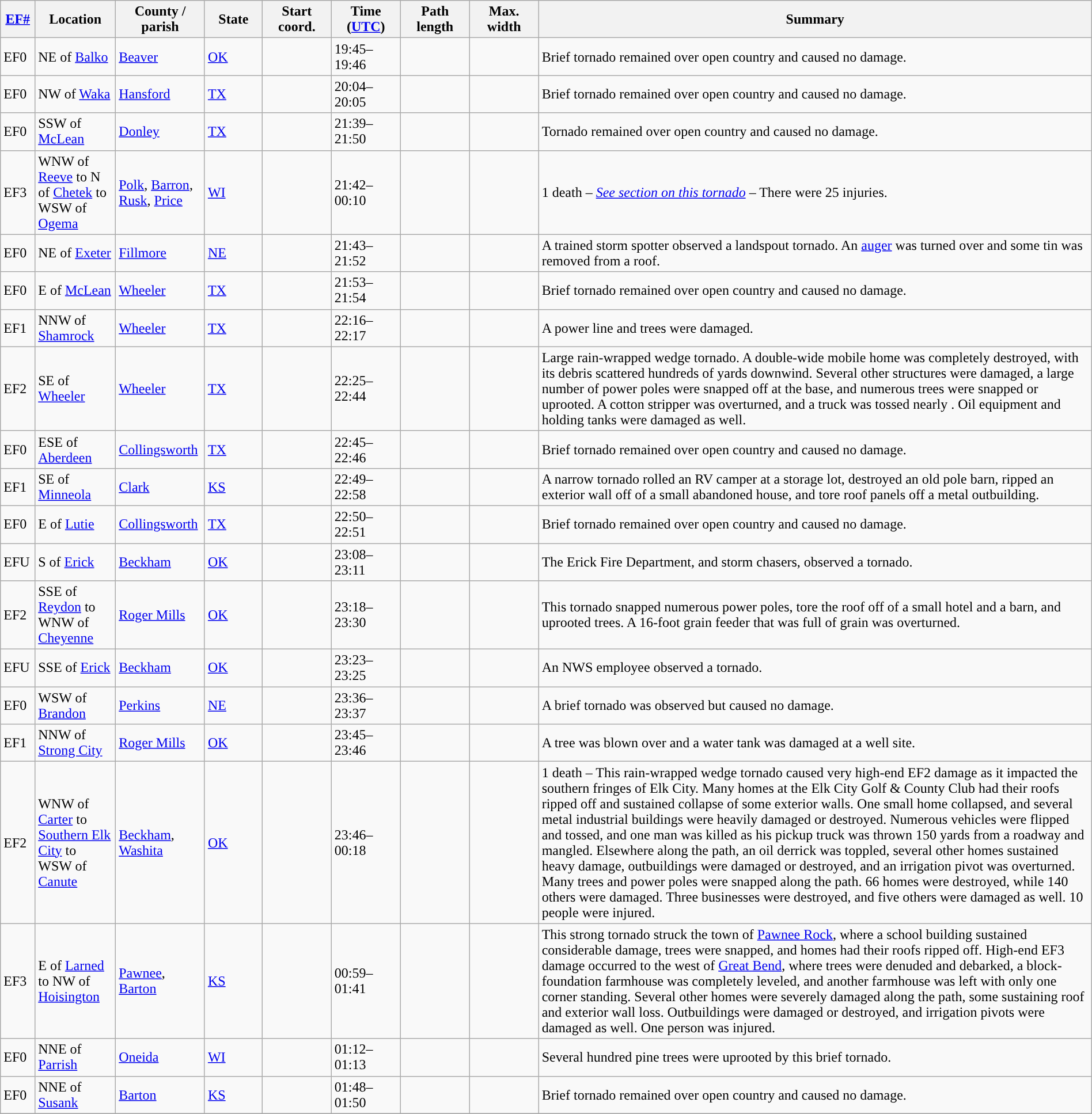<table class="wikitable sortable" style="width:100%;">
<tr>
<th scope="col"  style="width:3%; text-align:center;"><a href='#'>EF#</a></th>
<th scope="col"  style="width:7%; text-align:center;" class="unsortable">Location</th>
<th scope="col"  style="width:6%; text-align:center;" class="unsortable">County / parish</th>
<th scope="col"  style="width:5%; text-align:center;">State</th>
<th scope="col"  style="width:6%; text-align:center;">Start coord.</th>
<th scope="col"  style="width:6%; text-align:center;">Time (<a href='#'>UTC</a>)</th>
<th scope="col"  style="width:6%; text-align:center;">Path length</th>
<th scope="col"  style="width:6%; text-align:center;">Max. width</th>
<th scope="col" class="unsortable" style="width:48%; text-align:center;">Summary</th>
</tr>
<tr>
<td>EF0</td>
<td>NE of <a href='#'>Balko</a></td>
<td><a href='#'>Beaver</a></td>
<td><a href='#'>OK</a></td>
<td></td>
<td>19:45–19:46</td>
<td></td>
<td></td>
<td>Brief tornado remained over open country and caused no damage.</td>
</tr>
<tr>
<td>EF0</td>
<td>NW of <a href='#'>Waka</a></td>
<td><a href='#'>Hansford</a></td>
<td><a href='#'>TX</a></td>
<td></td>
<td>20:04–20:05</td>
<td></td>
<td></td>
<td>Brief tornado remained over open country and caused no damage.</td>
</tr>
<tr>
<td>EF0</td>
<td>SSW of <a href='#'>McLean</a></td>
<td><a href='#'>Donley</a></td>
<td><a href='#'>TX</a></td>
<td></td>
<td>21:39–21:50</td>
<td></td>
<td></td>
<td>Tornado remained over open country and caused no damage.</td>
</tr>
<tr>
<td>EF3</td>
<td>WNW of <a href='#'>Reeve</a> to N of <a href='#'>Chetek</a> to WSW of <a href='#'>Ogema</a></td>
<td><a href='#'>Polk</a>, <a href='#'>Barron</a>, <a href='#'>Rusk</a>, <a href='#'>Price</a></td>
<td><a href='#'>WI</a></td>
<td></td>
<td>21:42–00:10</td>
<td></td>
<td></td>
<td>1 death – <em><a href='#'>See section on this tornado</a></em> – There were 25 injuries.</td>
</tr>
<tr>
<td>EF0</td>
<td>NE of <a href='#'>Exeter</a></td>
<td><a href='#'>Fillmore</a></td>
<td><a href='#'>NE</a></td>
<td></td>
<td>21:43–21:52</td>
<td></td>
<td></td>
<td>A trained storm spotter observed a landspout tornado. An <a href='#'>auger</a> was turned over and some tin was removed from a roof.</td>
</tr>
<tr>
<td>EF0</td>
<td>E of <a href='#'>McLean</a></td>
<td><a href='#'>Wheeler</a></td>
<td><a href='#'>TX</a></td>
<td></td>
<td>21:53–21:54</td>
<td></td>
<td></td>
<td>Brief tornado remained over open country and caused no damage.</td>
</tr>
<tr>
<td>EF1</td>
<td>NNW of <a href='#'>Shamrock</a></td>
<td><a href='#'>Wheeler</a></td>
<td><a href='#'>TX</a></td>
<td></td>
<td>22:16–22:17</td>
<td></td>
<td></td>
<td>A power line and trees were damaged.</td>
</tr>
<tr>
<td>EF2</td>
<td>SE of <a href='#'>Wheeler</a></td>
<td><a href='#'>Wheeler</a></td>
<td><a href='#'>TX</a></td>
<td></td>
<td>22:25–22:44</td>
<td></td>
<td></td>
<td>Large rain-wrapped wedge tornado. A double-wide mobile home was completely destroyed, with its debris scattered hundreds of yards downwind. Several other structures were damaged, a large number of power poles were snapped off at the base, and numerous trees were snapped or uprooted. A cotton stripper was overturned, and a truck was tossed nearly . Oil equipment and holding tanks were damaged as well.</td>
</tr>
<tr>
<td>EF0</td>
<td>ESE of <a href='#'>Aberdeen</a></td>
<td><a href='#'>Collingsworth</a></td>
<td><a href='#'>TX</a></td>
<td></td>
<td>22:45–22:46</td>
<td></td>
<td></td>
<td>Brief tornado remained over open country and caused no damage.</td>
</tr>
<tr>
<td>EF1</td>
<td>SE of <a href='#'>Minneola</a></td>
<td><a href='#'>Clark</a></td>
<td><a href='#'>KS</a></td>
<td></td>
<td>22:49–22:58</td>
<td></td>
<td></td>
<td>A narrow tornado rolled an RV camper at a storage lot, destroyed an old pole barn, ripped an exterior wall off of a small abandoned house, and tore roof panels off a metal outbuilding.</td>
</tr>
<tr>
<td>EF0</td>
<td>E of <a href='#'>Lutie</a></td>
<td><a href='#'>Collingsworth</a></td>
<td><a href='#'>TX</a></td>
<td></td>
<td>22:50–22:51</td>
<td></td>
<td></td>
<td>Brief tornado remained over open country and caused no damage.</td>
</tr>
<tr>
<td>EFU</td>
<td>S of <a href='#'>Erick</a></td>
<td><a href='#'>Beckham</a></td>
<td><a href='#'>OK</a></td>
<td></td>
<td>23:08–23:11</td>
<td></td>
<td></td>
<td>The Erick Fire Department, and storm chasers, observed a tornado.</td>
</tr>
<tr>
<td>EF2</td>
<td>SSE of <a href='#'>Reydon</a> to WNW of <a href='#'>Cheyenne</a></td>
<td><a href='#'>Roger Mills</a></td>
<td><a href='#'>OK</a></td>
<td></td>
<td>23:18–23:30</td>
<td></td>
<td></td>
<td>This tornado snapped numerous power poles, tore the roof off of a small hotel and a barn, and uprooted trees. A 16-foot grain feeder that was full of grain was overturned.</td>
</tr>
<tr>
<td>EFU</td>
<td>SSE of <a href='#'>Erick</a></td>
<td><a href='#'>Beckham</a></td>
<td><a href='#'>OK</a></td>
<td></td>
<td>23:23–23:25</td>
<td></td>
<td></td>
<td>An NWS employee observed a tornado.</td>
</tr>
<tr>
<td>EF0</td>
<td>WSW of <a href='#'>Brandon</a></td>
<td><a href='#'>Perkins</a></td>
<td><a href='#'>NE</a></td>
<td></td>
<td>23:36–23:37</td>
<td></td>
<td></td>
<td>A brief tornado was observed but caused no damage.</td>
</tr>
<tr>
<td>EF1</td>
<td>NNW of <a href='#'>Strong City</a></td>
<td><a href='#'>Roger Mills</a></td>
<td><a href='#'>OK</a></td>
<td></td>
<td>23:45–23:46</td>
<td></td>
<td></td>
<td>A tree was blown over and a water tank was damaged at a well site.</td>
</tr>
<tr>
<td>EF2</td>
<td>WNW of <a href='#'>Carter</a> to <a href='#'>Southern Elk City</a> to WSW of <a href='#'>Canute</a></td>
<td><a href='#'>Beckham</a>, <a href='#'>Washita</a></td>
<td><a href='#'>OK</a></td>
<td></td>
<td>23:46–00:18</td>
<td></td>
<td></td>
<td>1 death – This rain-wrapped wedge tornado caused very high-end EF2 damage as it impacted the southern fringes of Elk City. Many homes at the Elk City Golf & County Club had their roofs ripped off and sustained collapse of some exterior walls. One small home collapsed, and several metal industrial buildings were heavily damaged or destroyed. Numerous vehicles were flipped and tossed, and one man was killed as his pickup truck was thrown 150 yards from a roadway and mangled. Elsewhere along the path, an oil derrick was toppled, several other homes sustained heavy damage, outbuildings were damaged or destroyed, and an irrigation pivot was overturned. Many trees and power poles were snapped along the path. 66 homes were destroyed, while 140 others were damaged. Three businesses were destroyed, and five others were damaged as well. 10 people were injured.</td>
</tr>
<tr>
<td>EF3</td>
<td>E of <a href='#'>Larned</a> to NW of <a href='#'>Hoisington</a></td>
<td><a href='#'>Pawnee</a>, <a href='#'>Barton</a></td>
<td><a href='#'>KS</a></td>
<td></td>
<td>00:59–01:41</td>
<td></td>
<td></td>
<td>This strong tornado struck the town of <a href='#'>Pawnee Rock</a>, where a school building sustained considerable damage, trees were snapped, and homes had their roofs ripped off. High-end EF3 damage occurred to the west of <a href='#'>Great Bend</a>, where trees were denuded and debarked, a block-foundation farmhouse was completely leveled, and another farmhouse was left with only one corner standing. Several other homes were severely damaged along the path, some sustaining roof and exterior wall loss. Outbuildings were damaged or destroyed, and irrigation pivots were damaged as well. One person was injured.</td>
</tr>
<tr>
<td>EF0</td>
<td>NNE of <a href='#'>Parrish</a></td>
<td><a href='#'>Oneida</a></td>
<td><a href='#'>WI</a></td>
<td></td>
<td>01:12–01:13</td>
<td></td>
<td></td>
<td>Several hundred pine trees were uprooted by this brief tornado.</td>
</tr>
<tr>
<td>EF0</td>
<td>NNE of <a href='#'>Susank</a></td>
<td><a href='#'>Barton</a></td>
<td><a href='#'>KS</a></td>
<td></td>
<td>01:48–01:50</td>
<td></td>
<td></td>
<td>Brief tornado remained over open country and caused no damage.</td>
</tr>
<tr>
</tr>
</table>
